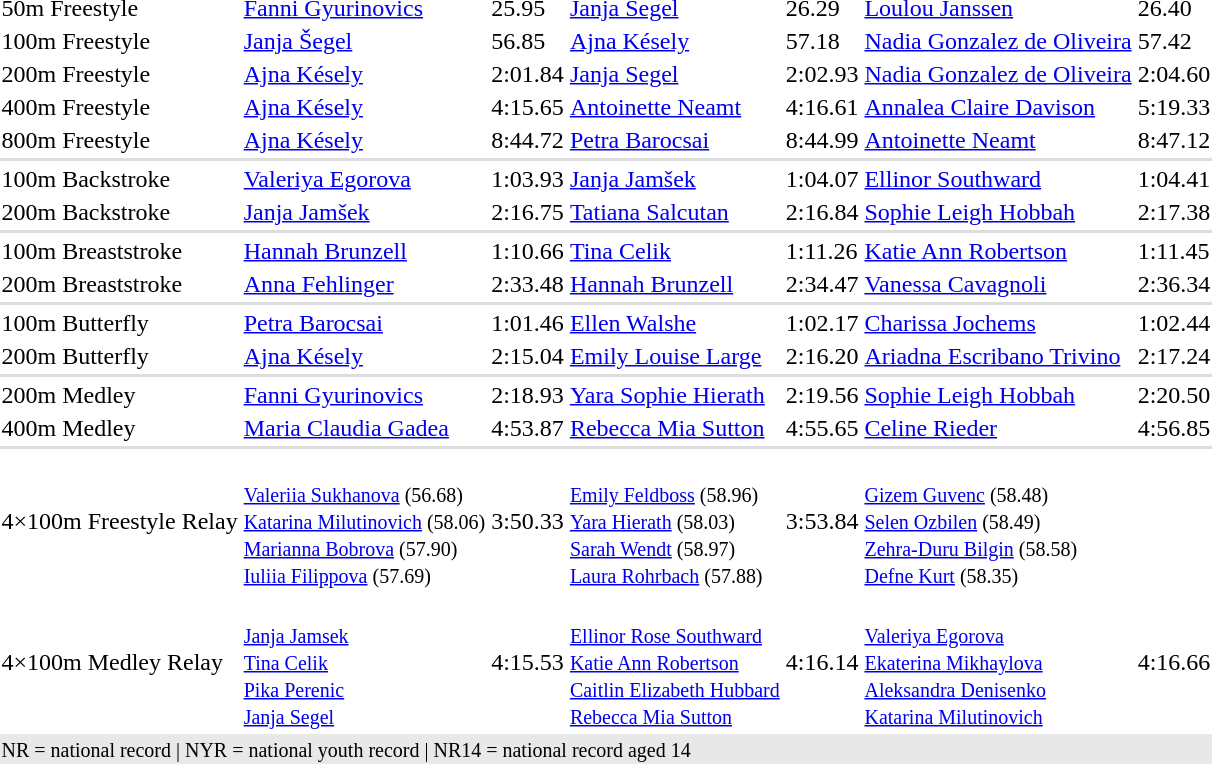<table>
<tr>
<td>50m Freestyle</td>
<td><a href='#'>Fanni Gyurinovics</a> <br> </td>
<td>25.95</td>
<td><a href='#'>Janja Segel</a> <br> </td>
<td>26.29</td>
<td><a href='#'>Loulou Janssen</a> <br> </td>
<td>26.40</td>
</tr>
<tr>
<td>100m Freestyle</td>
<td><a href='#'>Janja Šegel</a><br> </td>
<td>56.85</td>
<td><a href='#'>Ajna Késely</a><br> </td>
<td>57.18</td>
<td><a href='#'>Nadia Gonzalez de Oliveira</a><br> </td>
<td>57.42</td>
</tr>
<tr>
<td>200m Freestyle</td>
<td><a href='#'>Ajna Késely</a> <br> </td>
<td>2:01.84</td>
<td><a href='#'>Janja Segel</a> <br> </td>
<td>2:02.93</td>
<td><a href='#'>Nadia Gonzalez de Oliveira</a> <br> </td>
<td>2:04.60</td>
</tr>
<tr>
<td>400m Freestyle</td>
<td><a href='#'>Ajna Késely</a><br> </td>
<td>4:15.65</td>
<td><a href='#'>Antoinette Neamt</a><br> </td>
<td>4:16.61</td>
<td><a href='#'>Annalea Claire Davison</a><br> </td>
<td>5:19.33</td>
</tr>
<tr>
<td>800m Freestyle</td>
<td><a href='#'>Ajna Késely</a><br> </td>
<td>8:44.72</td>
<td><a href='#'>Petra Barocsai</a><br> </td>
<td>8:44.99</td>
<td><a href='#'>Antoinette Neamt</a><br> </td>
<td>8:47.12</td>
</tr>
<tr bgcolor=#DDDDDD>
<td colspan=7></td>
</tr>
<tr>
<td>100m Backstroke</td>
<td><a href='#'>Valeriya Egorova</a> <br> </td>
<td>1:03.93</td>
<td><a href='#'>Janja Jamšek</a> <br> </td>
<td>1:04.07</td>
<td><a href='#'>Ellinor Southward</a> <br> </td>
<td>1:04.41</td>
</tr>
<tr>
<td>200m Backstroke</td>
<td><a href='#'>Janja Jamšek</a> <br> </td>
<td>2:16.75</td>
<td><a href='#'>Tatiana Salcutan</a> <br> </td>
<td>2:16.84</td>
<td><a href='#'>Sophie Leigh Hobbah</a><br> </td>
<td>2:17.38</td>
</tr>
<tr bgcolor=#DDDDDD>
<td colspan=7></td>
</tr>
<tr>
<td>100m Breaststroke</td>
<td><a href='#'>Hannah Brunzell</a> <br> </td>
<td>1:10.66</td>
<td><a href='#'>Tina Celik</a> <br> </td>
<td>1:11.26</td>
<td><a href='#'>Katie Ann Robertson</a> <br> </td>
<td>1:11.45</td>
</tr>
<tr>
<td>200m Breaststroke</td>
<td><a href='#'>Anna Fehlinger</a> <br> </td>
<td>2:33.48</td>
<td><a href='#'>Hannah Brunzell</a> <br> </td>
<td>2:34.47</td>
<td><a href='#'>Vanessa Cavagnoli</a> <br> </td>
<td>2:36.34</td>
</tr>
<tr bgcolor=#DDDDDD>
<td colspan=7></td>
</tr>
<tr>
<td>100m Butterfly</td>
<td><a href='#'>Petra Barocsai</a> <br> </td>
<td>1:01.46</td>
<td><a href='#'>Ellen Walshe</a> <br> </td>
<td>1:02.17</td>
<td><a href='#'>Charissa Jochems</a> <br> </td>
<td>1:02.44</td>
</tr>
<tr>
<td>200m Butterfly</td>
<td><a href='#'>Ajna Késely</a><br> </td>
<td>2:15.04</td>
<td><a href='#'>Emily Louise Large</a><br> </td>
<td>2:16.20</td>
<td><a href='#'>Ariadna Escribano Trivino</a><br> </td>
<td>2:17.24</td>
</tr>
<tr bgcolor=#DDDDDD>
<td colspan=7></td>
</tr>
<tr>
<td>200m Medley</td>
<td><a href='#'>Fanni Gyurinovics</a><br> </td>
<td>2:18.93</td>
<td><a href='#'>Yara Sophie Hierath</a><br> </td>
<td>2:19.56</td>
<td><a href='#'>Sophie Leigh Hobbah</a><br> </td>
<td>2:20.50</td>
</tr>
<tr>
<td>400m Medley</td>
<td><a href='#'>Maria Claudia Gadea</a> <br> </td>
<td>4:53.87</td>
<td><a href='#'>Rebecca Mia Sutton</a> <br> </td>
<td>4:55.65</td>
<td><a href='#'>Celine Rieder</a> <br> </td>
<td>4:56.85</td>
</tr>
<tr bgcolor=#DDDDDD>
<td colspan=7></td>
</tr>
<tr>
<td>4×100m Freestyle Relay</td>
<td> <br><small> <a href='#'>Valeriia Sukhanova</a> (56.68)<br><a href='#'>Katarina Milutinovich</a> (58.06)<br> <a href='#'>Marianna Bobrova</a> (57.90)<br><a href='#'>Iuliia Filippova</a> (57.69)</small></td>
<td>3:50.33</td>
<td> <br><small> <a href='#'>Emily Feldboss</a> (58.96)<br><a href='#'>Yara Hierath</a> (58.03)<br> <a href='#'>Sarah Wendt</a> (58.97)<br><a href='#'>Laura Rohrbach</a> (57.88)</small></td>
<td>3:53.84</td>
<td> <br><small> <a href='#'>Gizem Guvenc</a> (58.48)<br><a href='#'>Selen Ozbilen</a> (58.49)<br> <a href='#'>Zehra-Duru Bilgin</a> (58.58)<br><a href='#'>Defne Kurt</a> (58.35)</small></td>
<td></td>
</tr>
<tr>
<td>4×100m Medley Relay</td>
<td> <br><small> <a href='#'>Janja Jamsek</a> <br><a href='#'>Tina Celik</a> <br><a href='#'>Pika Perenic</a> <br><a href='#'>Janja Segel</a> </small></td>
<td>4:15.53</td>
<td> <br><small> <a href='#'>Ellinor Rose Southward</a> <br><a href='#'>Katie Ann Robertson</a> <br><a href='#'>Caitlin Elizabeth Hubbard</a> <br><a href='#'>Rebecca Mia Sutton</a> </small></td>
<td>4:16.14</td>
<td>  <br><small> <a href='#'>Valeriya Egorova</a> <br><a href='#'>Ekaterina Mikhaylova</a> <br><a href='#'>Aleksandra Denisenko</a> <br><a href='#'>Katarina Milutinovich</a> </small></td>
<td>4:16.66</td>
</tr>
<tr bgcolor= e8e8e8>
<td colspan=7><small>NR = national record | NYR = national youth record  |  NR14 = national record aged 14</small></td>
</tr>
</table>
